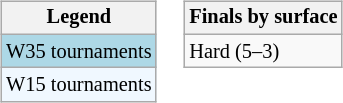<table>
<tr valign="top">
<td><br><table class="wikitable" style="font-size:85%">
<tr>
<th>Legend</th>
</tr>
<tr style="background:lightblue;">
<td>W35 tournaments</td>
</tr>
<tr style="background:#f0f8ff;">
<td>W15 tournaments</td>
</tr>
</table>
</td>
<td><br><table class="wikitable" style="font-size:85%">
<tr>
<th>Finals by surface</th>
</tr>
<tr>
<td>Hard (5–3)</td>
</tr>
</table>
</td>
</tr>
</table>
